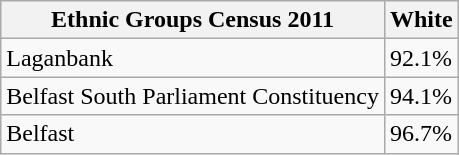<table class="wikitable">
<tr>
<th>Ethnic Groups Census 2011</th>
<th>White</th>
</tr>
<tr>
<td>Laganbank</td>
<td>92.1%</td>
</tr>
<tr>
<td>Belfast South Parliament Constituency</td>
<td>94.1%</td>
</tr>
<tr>
<td>Belfast</td>
<td>96.7%</td>
</tr>
</table>
